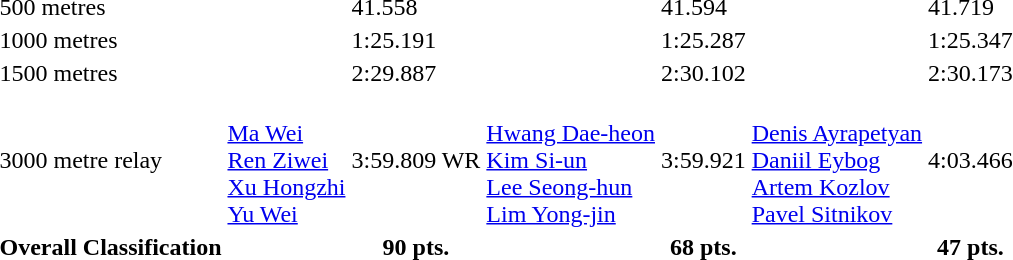<table>
<tr>
<td>500 metres</td>
<td></td>
<td>41.558</td>
<td></td>
<td>41.594</td>
<td></td>
<td>41.719</td>
</tr>
<tr>
<td>1000 metres</td>
<td></td>
<td>1:25.191</td>
<td></td>
<td>1:25.287</td>
<td></td>
<td>1:25.347</td>
</tr>
<tr>
<td>1500 metres</td>
<td></td>
<td>2:29.887</td>
<td></td>
<td>2:30.102</td>
<td></td>
<td>2:30.173</td>
</tr>
<tr>
<td>3000 metre relay</td>
<td><br><a href='#'>Ma Wei</a><br><a href='#'>Ren Ziwei</a><br><a href='#'>Xu Hongzhi</a><br><a href='#'>Yu Wei</a></td>
<td>3:59.809 WR</td>
<td><br><a href='#'>Hwang Dae-heon</a><br><a href='#'>Kim Si-un</a><br><a href='#'>Lee Seong-hun</a><br><a href='#'>Lim Yong-jin</a></td>
<td>3:59.921</td>
<td><br><a href='#'>Denis Ayrapetyan</a><br><a href='#'>Daniil Eybog</a><br><a href='#'>Artem Kozlov</a><br><a href='#'>Pavel Sitnikov</a></td>
<td>4:03.466</td>
</tr>
<tr>
<th>Overall Classification</th>
<th></th>
<th>90 pts.</th>
<th></th>
<th>68 pts.</th>
<th></th>
<th>47 pts.</th>
</tr>
</table>
